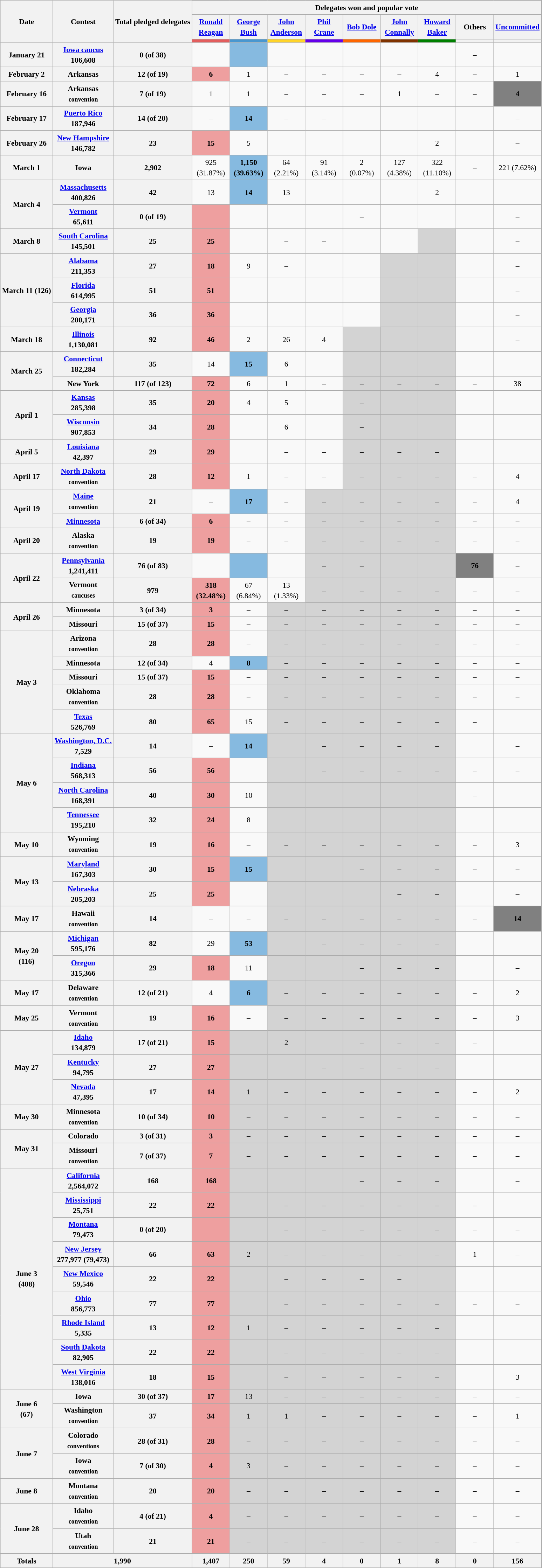<table class="wikitable" style="text-align:center;font-size:90%;line-height:20px">
<tr>
<th rowspan="4">Date </th>
<th rowspan="4">Contest</th>
<th rowspan="4">Total pledged delegates</th>
</tr>
<tr>
<th colspan="9">Delegates won and popular vote</th>
</tr>
<tr>
<th style="width:65px;"><a href='#'>Ronald Reagan</a></th>
<th style="width:65px;"><a href='#'>George Bush</a></th>
<th style="width:65px;"><a href='#'>John Anderson</a></th>
<th style="width:65px;"><a href='#'>Phil Crane</a></th>
<th style="width:65px;"><a href='#'>Bob Dole</a></th>
<th style="width:65px;"><a href='#'>John Connally</a></th>
<th style="width:65px;"><a href='#'>Howard Baker</a></th>
<th style="width:65px;">Others</th>
<th style="width:65px;"><a href='#'>Uncommitted</a></th>
</tr>
<tr>
<th style="background:#E35e5e;"></th>
<th style="background:#4997D0;"></th>
<th style="background:#ffd42a;"></th>
<th style="background:#6500ea;"></th>
<th style="background:#ff6600;"></th>
<th style="background:#803300;"></th>
<th style="background:#008000;"></th>
<th></th>
<th></th>
</tr>
<tr>
<th>January 21</th>
<th><a href='#'>Iowa caucus</a><br>106,608</th>
<th>0 (of 38)</th>
<td><br></td>
<td style="background:#86bae0;"><br></td>
<td><br></td>
<td><br></td>
<td><br></td>
<td><br></td>
<td><br></td>
<td>–</td>
<td><br></td>
</tr>
<tr>
<th>February 2</th>
<th>Arkansas<br><small></small></th>
<th>12 (of 19)</th>
<td style="background:#ee9f9f;"><strong>6 </strong></td>
<td>1</td>
<td>–</td>
<td>–</td>
<td>–</td>
<td>–</td>
<td>4</td>
<td>–</td>
<td>1</td>
</tr>
<tr>
<th>February 16</th>
<th>Arkansas<br><small>convention</small></th>
<th>7 (of 19)</th>
<td>1</td>
<td>1</td>
<td>–</td>
<td>–</td>
<td>–</td>
<td>1</td>
<td>–</td>
<td>–</td>
<td style="background:#808080;"><strong>4 </strong></td>
</tr>
<tr>
<th>February 17</th>
<th><a href='#'>Puerto Rico</a><br>187,946</th>
<th>14 (of 20)</th>
<td>–</td>
<td style="background:#86bae0;"><strong>14<br></strong></td>
<td>–</td>
<td>–</td>
<td><br></td>
<td><br></td>
<td><br></td>
<td><br></td>
<td>–</td>
</tr>
<tr>
<th>February 26</th>
<th><a href='#'>New Hampshire</a><br>146,782</th>
<th>23</th>
<td style="background:#ee9f9f;"><strong>15<br></strong></td>
<td>5 <br></td>
<td><br></td>
<td><br></td>
<td><br></td>
<td><br></td>
<td>2 <br></td>
<td><br></td>
<td>–</td>
</tr>
<tr>
<th>March 1</th>
<th>Iowa<br><small></small></th>
<th>2,902 </th>
<td>925 <br>(31.87%)</td>
<td style="background:#86bae0;"><strong>1,150 <br>(39.63%)</strong></td>
<td>64 <br>(2.21%)</td>
<td>91 <br>(3.14%)</td>
<td>2 <br>(0.07%)</td>
<td>127 <br>(4.38%)</td>
<td>322 <br>(11.10%)</td>
<td>–</td>
<td>221  (7.62%)</td>
</tr>
<tr>
<th rowspan="2">March 4</th>
<th><a href='#'>Massachusetts</a><br>400,826</th>
<th>42</th>
<td>13 <br></td>
<td style="background:#86bae0;"><strong>14 <br></strong></td>
<td>13 <br></td>
<td><br></td>
<td><br></td>
<td><br></td>
<td>2 <br></td>
<td><br></td>
<td></td>
</tr>
<tr>
<th><a href='#'>Vermont</a><br>65,611</th>
<th>0 (of 19)</th>
<td style="background:#ee9f9f;"><strong><br></strong></td>
<td><br></td>
<td><br></td>
<td><br></td>
<td>–</td>
<td><br></td>
<td><br></td>
<td><br></td>
<td>–</td>
</tr>
<tr>
<th>March 8</th>
<th><a href='#'>South Carolina</a><br>145,501</th>
<th>25</th>
<td style="background:#ee9f9f;"><strong>25<br></strong></td>
<td><br></td>
<td>–</td>
<td>–</td>
<td><br></td>
<td><br></td>
<td style="background:lightgrey;"><br></td>
<td><br></td>
<td>–</td>
</tr>
<tr>
<th rowspan="3">March 11 (126)</th>
<th><a href='#'>Alabama</a><br>211,353</th>
<th>27</th>
<td style="background:#ee9f9f;"><strong>18<br></strong></td>
<td>9<br></td>
<td>–</td>
<td><br></td>
<td><br></td>
<td style="background:lightgrey;"><br></td>
<td style="background:lightgrey;"><br></td>
<td><br></td>
<td>–</td>
</tr>
<tr>
<th><a href='#'>Florida</a><br>614,995</th>
<th>51</th>
<td style="background:#ee9f9f;"><strong>51 <br></strong></td>
<td><br></td>
<td><br></td>
<td><br></td>
<td><br></td>
<td style="background:lightgrey;"><br></td>
<td style="background:lightgrey;"><br></td>
<td><br></td>
<td>–</td>
</tr>
<tr>
<th><a href='#'>Georgia</a><br>200,171</th>
<th>36</th>
<td style="background:#ee9f9f;"><strong>36<br></strong></td>
<td><br></td>
<td><br></td>
<td><br></td>
<td><br></td>
<td style="background:lightgrey;"><br></td>
<td style="background:lightgrey;"><br></td>
<td><br></td>
<td>–</td>
</tr>
<tr>
<th>March 18</th>
<th><a href='#'>Illinois</a><br>1,130,081</th>
<th>92</th>
<td style="background:#ee9f9f;"><strong>46<br></strong></td>
<td>2<br></td>
<td>26<br></td>
<td>4<br></td>
<td style="background:lightgrey;"><br></td>
<td style="background:lightgrey;"><br></td>
<td style="background:lightgrey;"><br></td>
<td><br></td>
<td>–</td>
</tr>
<tr>
<th rowspan="2">March 25</th>
<th><a href='#'>Connecticut</a><br>182,284</th>
<th>35</th>
<td>14<br></td>
<td style="background:#86bae0;"><strong>15<br></strong></td>
<td>6 <br></td>
<td><br></td>
<td style="background:lightgrey;"><br></td>
<td style="background:lightgrey;"><br></td>
<td style="background:lightgrey;"><br></td>
<td><br></td>
<td><br></td>
</tr>
<tr>
<th>New York</th>
<th>117 (of 123)</th>
<td style="background:#ee9f9f;"><strong>72 </strong></td>
<td>6</td>
<td>1</td>
<td>–</td>
<td style="background:lightgrey;">–</td>
<td style="background:lightgrey;">–</td>
<td style="background:lightgrey;">–</td>
<td>–</td>
<td>38</td>
</tr>
<tr>
<th rowspan="2">April 1</th>
<th><a href='#'>Kansas</a><br>285,398</th>
<th>35</th>
<td style="background:#ee9f9f;"><strong>20 <br></strong></td>
<td>4 <br></td>
<td>5 <br></td>
<td><br></td>
<td style="background:lightgrey;">–</td>
<td style="background:lightgrey;"><br></td>
<td style="background:lightgrey;"><br></td>
<td></td>
<td></td>
</tr>
<tr>
<th><a href='#'>Wisconsin</a><br>907,853</th>
<th>34</th>
<td style="background:#ee9f9f;"><strong>28<br></strong></td>
<td><br></td>
<td>6<br></td>
<td><br></td>
<td style="background:lightgrey;">–</td>
<td style="background:lightgrey;"><br></td>
<td style="background:lightgrey;"><br></td>
<td><br></td>
<td><br></td>
</tr>
<tr>
<th>April 5</th>
<th><a href='#'>Louisiana</a><br>42,397</th>
<th>29</th>
<td style="background:#ee9f9f;"><strong>29 <br></strong></td>
<td><br></td>
<td>–</td>
<td>–</td>
<td style="background:lightgrey;">–</td>
<td style="background:lightgrey;">–</td>
<td style="background:lightgrey;">–</td>
<td><br></td>
<td><br></td>
</tr>
<tr>
<th>April 17</th>
<th><a href='#'>North Dakota</a><br><small>convention</small></th>
<th>28</th>
<td style="background:#ee9f9f;"><strong>12 </strong></td>
<td>1</td>
<td>–</td>
<td>–</td>
<td style="background:lightgrey;">–</td>
<td style="background:lightgrey;">–</td>
<td style="background:lightgrey;">–</td>
<td>–</td>
<td>4</td>
</tr>
<tr>
<th rowspan="2">April 19</th>
<th><a href='#'>Maine</a><br><small>convention</small></th>
<th>21</th>
<td>–</td>
<td style="background:#86bae0;"><strong>17 </strong></td>
<td>–</td>
<td style="background:lightgrey;">–</td>
<td style="background:lightgrey;">–</td>
<td style="background:lightgrey;">–</td>
<td style="background:lightgrey;">–</td>
<td>–</td>
<td>4</td>
</tr>
<tr>
<th><a href='#'>Minnesota</a><br><small></small></th>
<th>6 (of 34)</th>
<td style="background:#ee9f9f;"><strong>6</strong></td>
<td>–</td>
<td>–</td>
<td style="background:lightgrey;">–</td>
<td style="background:lightgrey;">–</td>
<td style="background:lightgrey;">–</td>
<td style="background:lightgrey;">–</td>
<td>–</td>
<td>–</td>
</tr>
<tr>
<th>April 20</th>
<th>Alaska<br><small>convention</small></th>
<th>19</th>
<td style="background:#ee9f9f;"><strong>19 </strong></td>
<td>–</td>
<td>–</td>
<td style="background:lightgrey;">–</td>
<td style="background:lightgrey;">–</td>
<td style="background:lightgrey;">–</td>
<td style="background:lightgrey;">–</td>
<td>–</td>
<td>–</td>
</tr>
<tr>
<th rowspan="2">April 22</th>
<th><a href='#'>Pennsylvania</a><br>1,241,411</th>
<th>76 (of 83)</th>
<td><br></td>
<td style="background:#86bae0;"><strong><br></strong></td>
<td><br></td>
<td style="background:lightgrey;">–</td>
<td style="background:lightgrey;">–</td>
<td style="background:lightgrey;"><br></td>
<td style="background:lightgrey;"><br></td>
<td style="background:#808080;"><strong>76 </strong><br></td>
<td>–</td>
</tr>
<tr>
<th>Vermont<br><small>caucuses</small></th>
<th>979 </th>
<td style="background:#ee9f9f;"><strong>318 <br>(32.48%)</strong></td>
<td>67 <br>(6.84%)</td>
<td>13 <br>(1.33%)</td>
<td style="background:lightgrey;">–</td>
<td style="background:lightgrey;">–</td>
<td style="background:lightgrey;">–</td>
<td style="background:lightgrey;">–</td>
<td>–</td>
<td>–</td>
</tr>
<tr>
<th rowspan="2">April 26</th>
<th>Minnesota<br><small></small></th>
<th>3 (of 34)</th>
<td style="background:#ee9f9f;"><strong>3 </strong></td>
<td>–</td>
<td style="background:lightgrey;">–</td>
<td style="background:lightgrey;">–</td>
<td style="background:lightgrey;">–</td>
<td style="background:lightgrey;">–</td>
<td style="background:lightgrey;">–</td>
<td>–</td>
<td>–</td>
</tr>
<tr>
<th>Missouri<br><small></small></th>
<th>15 (of 37)</th>
<td style="background:#ee9f9f;"><strong>15 </strong></td>
<td>–</td>
<td style="background:lightgrey;">–</td>
<td style="background:lightgrey;">–</td>
<td style="background:lightgrey;">–</td>
<td style="background:lightgrey;">–</td>
<td style="background:lightgrey;">–</td>
<td>–</td>
<td>–</td>
</tr>
<tr>
<th rowspan="5">May 3</th>
<th>Arizona<br><small>convention</small></th>
<th>28</th>
<td style="background:#ee9f9f;"><strong>28 </strong></td>
<td>–</td>
<td style="background:lightgrey;">–</td>
<td style="background:lightgrey;">–</td>
<td style="background:lightgrey;">–</td>
<td style="background:lightgrey;">–</td>
<td style="background:lightgrey;">–</td>
<td>–</td>
<td>–</td>
</tr>
<tr>
<th>Minnesota<br><small></small></th>
<th>12 (of 34)</th>
<td>4</td>
<td style="background:#86bae0;"><strong>8 </strong></td>
<td style="background:lightgrey;">–</td>
<td style="background:lightgrey;">–</td>
<td style="background:lightgrey;">–</td>
<td style="background:lightgrey;">–</td>
<td style="background:lightgrey;">–</td>
<td>–</td>
<td>–</td>
</tr>
<tr>
<th>Missouri<br><small></small></th>
<th>15 (of 37)</th>
<td style="background:#ee9f9f;"><strong>15 </strong></td>
<td>–</td>
<td style="background:lightgrey;">–</td>
<td style="background:lightgrey;">–</td>
<td style="background:lightgrey;">–</td>
<td style="background:lightgrey;">–</td>
<td style="background:lightgrey;">–</td>
<td>–</td>
<td>–</td>
</tr>
<tr>
<th>Oklahoma<br><small>convention</small></th>
<th>28</th>
<td style="background:#ee9f9f;"><strong>28 </strong></td>
<td>–</td>
<td style="background:lightgrey;">–</td>
<td style="background:lightgrey;">–</td>
<td style="background:lightgrey;">–</td>
<td style="background:lightgrey;">–</td>
<td style="background:lightgrey;">–</td>
<td>–</td>
<td>–</td>
</tr>
<tr>
<th><a href='#'>Texas</a><br>526,769</th>
<th>80</th>
<td style="background:#ee9f9f;"><strong>65 <br></strong></td>
<td>15<br></td>
<td style="background:lightgrey;">–</td>
<td style="background:lightgrey;">–</td>
<td style="background:lightgrey;">–</td>
<td style="background:lightgrey;">–</td>
<td style="background:lightgrey;">–</td>
<td>–</td>
<td><br></td>
</tr>
<tr>
<th rowspan="4">May 6</th>
<th><a href='#'>Washington, D.C.</a><br>7,529</th>
<th>14</th>
<td>–</td>
<td style="background:#86bae0;"><strong>14<br></strong></td>
<td style="background:lightgrey;"><br></td>
<td style="background:lightgrey;">–</td>
<td style="background:lightgrey;">–</td>
<td style="background:lightgrey;">–</td>
<td style="background:lightgrey;">–</td>
<td><br></td>
<td>–</td>
</tr>
<tr>
<th><a href='#'>Indiana</a><br>568,313</th>
<th>56</th>
<td style="background:#ee9f9f;"><strong>56 <br></strong></td>
<td><br></td>
<td style="background:lightgrey;"><br></td>
<td style="background:lightgrey;">–</td>
<td style="background:lightgrey;">–</td>
<td style="background:lightgrey;">–</td>
<td style="background:lightgrey;">–</td>
<td>–</td>
<td>–</td>
</tr>
<tr>
<th><a href='#'>North Carolina</a><br>168,391</th>
<th>40</th>
<td style="background:#ee9f9f;"><strong>30 <br></strong></td>
<td>10 <br></td>
<td style="background:lightgrey;"><br></td>
<td style="background:lightgrey;"><br></td>
<td style="background:lightgrey;"><br></td>
<td style="background:lightgrey;"><br></td>
<td style="background:lightgrey;"><br></td>
<td>–</td>
<td><br></td>
</tr>
<tr>
<th><a href='#'>Tennessee</a><br>195,210</th>
<th>32</th>
<td style="background:#ee9f9f;"><strong>24<br></strong></td>
<td>8<br></td>
<td style="background:lightgrey;"><br></td>
<td style="background:lightgrey;"><br></td>
<td style="background:lightgrey;"><br></td>
<td style="background:lightgrey;"><br></td>
<td style="background:lightgrey;"><br></td>
<td><br></td>
<td><br></td>
</tr>
<tr>
<th>May 10</th>
<th>Wyoming<br><small>convention</small></th>
<th>19</th>
<td style="background:#ee9f9f;"><strong>16 </strong></td>
<td>–</td>
<td style="background:lightgrey;">–</td>
<td style="background:lightgrey;">–</td>
<td style="background:lightgrey;">–</td>
<td style="background:lightgrey;">–</td>
<td style="background:lightgrey;">–</td>
<td>–</td>
<td>3</td>
</tr>
<tr>
<th rowspan="2">May 13</th>
<th><a href='#'>Maryland</a><br>167,303</th>
<th>30</th>
<td style="background:#ee9f9f;"><strong>15 <br></strong></td>
<td style="background:#86bae0;"><strong>15 </strong><br></td>
<td style="background:lightgrey;"><br></td>
<td style="background:lightgrey;"><br></td>
<td style="background:lightgrey;">–</td>
<td style="background:lightgrey;">–</td>
<td style="background:lightgrey;">–</td>
<td>–</td>
<td>–</td>
</tr>
<tr>
<th><a href='#'>Nebraska</a><br>205,203</th>
<th>25</th>
<td style="background:#ee9f9f;"><strong>25<br></strong></td>
<td><br></td>
<td style="background:lightgrey;"><br></td>
<td style="background:lightgrey;"><br></td>
<td style="background:lightgrey;"><br></td>
<td style="background:lightgrey;">–</td>
<td style="background:lightgrey;">–</td>
<td><br></td>
<td>–</td>
</tr>
<tr>
<th>May 17</th>
<th>Hawaii<br><small>convention</small></th>
<th>14</th>
<td>–</td>
<td>–</td>
<td style="background:lightgrey;">–</td>
<td style="background:lightgrey;">–</td>
<td style="background:lightgrey;">–</td>
<td style="background:lightgrey;">–</td>
<td style="background:lightgrey;">–</td>
<td>–</td>
<td style="background:#808080;"><strong>14 </strong></td>
</tr>
<tr>
<th rowspan="2">May 20<br>(116)</th>
<th><a href='#'>Michigan</a><br>595,176</th>
<th>82</th>
<td>29<br></td>
<td style="background:#86bae0;"><strong>53<br></strong></td>
<td style="background:lightgrey;"><br></td>
<td style="background:lightgrey;">–</td>
<td style="background:lightgrey;">–</td>
<td style="background:lightgrey;">–</td>
<td style="background:lightgrey;">–</td>
<td><br></td>
<td><br></td>
</tr>
<tr>
<th><a href='#'>Oregon</a><br>315,366</th>
<th>29</th>
<td style="background:#ee9f9f;"><strong>18<br></strong></td>
<td>11<br></td>
<td style="background:lightgrey;"><br></td>
<td style="background:lightgrey;"><br></td>
<td style="background:lightgrey;">–</td>
<td style="background:lightgrey;">–</td>
<td style="background:lightgrey;">–</td>
<td><br></td>
<td>–</td>
</tr>
<tr>
<th>May 17</th>
<th>Delaware<br><small>convention</small></th>
<th>12 (of 21)</th>
<td>4</td>
<td style="background:#86bae0;"><strong>6 </strong></td>
<td style="background:lightgrey;">–</td>
<td style="background:lightgrey;">–</td>
<td style="background:lightgrey;">–</td>
<td style="background:lightgrey;">–</td>
<td style="background:lightgrey;">–</td>
<td>–</td>
<td>2</td>
</tr>
<tr>
<th>May 25</th>
<th>Vermont<br><small>convention</small></th>
<th>19</th>
<td style="background:#ee9f9f;"><strong>16 </strong></td>
<td>–</td>
<td style="background:lightgrey;">–</td>
<td style="background:lightgrey;">–</td>
<td style="background:lightgrey;">–</td>
<td style="background:lightgrey;">–</td>
<td style="background:lightgrey;">–</td>
<td>–</td>
<td>3</td>
</tr>
<tr>
<th rowspan="3">May 27</th>
<th><a href='#'>Idaho</a><br>134,879</th>
<th>17 (of 21)</th>
<td style="background:#ee9f9f;"><strong>15<br></strong></td>
<td style="background:lightgrey;"><br></td>
<td style="background:lightgrey;">2<br></td>
<td style="background:lightgrey;"><br></td>
<td style="background:lightgrey;">–</td>
<td style="background:lightgrey;">–</td>
<td style="background:lightgrey;">–</td>
<td>–</td>
<td><br></td>
</tr>
<tr>
<th><a href='#'>Kentucky</a><br>94,795</th>
<th>27</th>
<td style="background:#ee9f9f;"><strong>27<br></strong></td>
<td style="background:lightgrey;"><br></td>
<td style="background:lightgrey;"><br></td>
<td style="background:lightgrey;">–</td>
<td style="background:lightgrey;">–</td>
<td style="background:lightgrey;">–</td>
<td style="background:lightgrey;">–</td>
<td><br></td>
<td><br></td>
</tr>
<tr>
<th><a href='#'>Nevada</a><br>47,395</th>
<th>17</th>
<td style="background:#ee9f9f;"><strong>14 <br></strong></td>
<td style="background:lightgrey;">1 <br></td>
<td style="background:lightgrey;">–</td>
<td style="background:lightgrey;">–</td>
<td style="background:lightgrey;">–</td>
<td style="background:lightgrey;">–</td>
<td style="background:lightgrey;">–</td>
<td>–</td>
<td>2<br></td>
</tr>
<tr>
<th>May 30</th>
<th>Minnesota<br><small>convention</small></th>
<th>10 (of 34)</th>
<td style="background:#ee9f9f;"><strong>10 </strong></td>
<td style="background:lightgrey;">–</td>
<td style="background:lightgrey;">–</td>
<td style="background:lightgrey;">–</td>
<td style="background:lightgrey;">–</td>
<td style="background:lightgrey;">–</td>
<td style="background:lightgrey;">–</td>
<td>–</td>
<td>–</td>
</tr>
<tr>
<th rowspan="2">May 31</th>
<th>Colorado<br><small></small></th>
<th>3 (of 31)</th>
<td style="background:#ee9f9f;"><strong>3 </strong></td>
<td style="background:lightgrey;">–</td>
<td style="background:lightgrey;">–</td>
<td style="background:lightgrey;">–</td>
<td style="background:lightgrey;">–</td>
<td style="background:lightgrey;">–</td>
<td style="background:lightgrey;">–</td>
<td>–</td>
<td>–</td>
</tr>
<tr>
<th>Missouri<br><small>convention</small></th>
<th>7 (of 37)</th>
<td style="background:#ee9f9f;"><strong>7 </strong></td>
<td style="background:lightgrey;">–</td>
<td style="background:lightgrey;">–</td>
<td style="background:lightgrey;">–</td>
<td style="background:lightgrey;">–</td>
<td style="background:lightgrey;">–</td>
<td style="background:lightgrey;">–</td>
<td>–</td>
<td>–</td>
</tr>
<tr>
<th rowspan="9">June 3<br>(408)</th>
<th><a href='#'>California</a><br>2,564,072</th>
<th>168</th>
<td style="background:#ee9f9f;"><strong>168<br></strong></td>
<td style="background:lightgrey;"><br></td>
<td style="background:lightgrey;"><br></td>
<td style="background:lightgrey;"><br></td>
<td style="background:lightgrey;">–</td>
<td style="background:lightgrey;">–</td>
<td style="background:lightgrey;">–</td>
<td><br></td>
<td>–</td>
</tr>
<tr>
<th><a href='#'>Mississippi</a><br>25,751</th>
<th>22</th>
<td style="background:#ee9f9f;"><strong>22<br></strong></td>
<td style="background:lightgrey;"><br></td>
<td style="background:lightgrey;">–</td>
<td style="background:lightgrey;">–</td>
<td style="background:lightgrey;">–</td>
<td style="background:lightgrey;">–</td>
<td style="background:lightgrey;">–</td>
<td>–</td>
<td><br></td>
</tr>
<tr>
<th><a href='#'>Montana</a><br>79,473</th>
<th>0 (of 20)</th>
<td style="background:#ee9f9f;"><strong><br></strong></td>
<td style="background:lightgrey;"><br></td>
<td style="background:lightgrey;">–</td>
<td style="background:lightgrey;">–</td>
<td style="background:lightgrey;">–</td>
<td style="background:lightgrey;">–</td>
<td style="background:lightgrey;">–</td>
<td>–</td>
<td>–</td>
</tr>
<tr>
<th><a href='#'>New Jersey</a><br>277,977 (79,473)</th>
<th>66</th>
<td style="background:#ee9f9f;"><strong>63<br></strong></td>
<td style="background:lightgrey;">2<br></td>
<td style="background:lightgrey;">–</td>
<td style="background:lightgrey;">–</td>
<td style="background:lightgrey;">–</td>
<td style="background:lightgrey;">–</td>
<td style="background:lightgrey;">–</td>
<td>1<br></td>
<td>–</td>
</tr>
<tr>
<th><a href='#'>New Mexico</a><br>59,546</th>
<th>22</th>
<td style="background:#ee9f9f;"><strong>22 <br></strong></td>
<td style="background:lightgrey;"><br></td>
<td style="background:lightgrey;">–</td>
<td style="background:lightgrey;">–</td>
<td style="background:lightgrey;">–</td>
<td style="background:lightgrey;">–</td>
<td style="background:lightgrey;"><br></td>
<td><br></td>
<td><br></td>
</tr>
<tr>
<th><a href='#'>Ohio</a><br>856,773</th>
<th>77</th>
<td style="background:#ee9f9f;"><strong>77 <br></strong></td>
<td style="background:lightgrey;"><br></td>
<td style="background:lightgrey;">–</td>
<td style="background:lightgrey;">–</td>
<td style="background:lightgrey;">–</td>
<td style="background:lightgrey;">–</td>
<td style="background:lightgrey;">–</td>
<td>–</td>
<td>–</td>
</tr>
<tr>
<th><a href='#'>Rhode Island</a><br>5,335</th>
<th>13</th>
<td style="background:#ee9f9f;"><strong>12<br></strong></td>
<td style="background:lightgrey;">1<br></td>
<td style="background:lightgrey;">–</td>
<td style="background:lightgrey;">–</td>
<td style="background:lightgrey;">–</td>
<td style="background:lightgrey;">–</td>
<td style="background:lightgrey;">–</td>
<td><br></td>
<td><br></td>
</tr>
<tr>
<th><a href='#'>South Dakota</a><br>82,905</th>
<th>22</th>
<td style="background:#ee9f9f;"><strong>22 <br></strong></td>
<td style="background:lightgrey;"><br></td>
<td style="background:lightgrey;">–</td>
<td style="background:lightgrey;">–</td>
<td style="background:lightgrey;">–</td>
<td style="background:lightgrey;">–</td>
<td style="background:lightgrey;">–</td>
<td><br></td>
<td><br></td>
</tr>
<tr>
<th><a href='#'>West Virginia</a><br>138,016</th>
<th>18</th>
<td style="background:#ee9f9f;"><strong>15<br></strong></td>
<td style="background:lightgrey;"><br></td>
<td style="background:lightgrey;">–</td>
<td style="background:lightgrey;">–</td>
<td style="background:lightgrey;">–</td>
<td style="background:lightgrey;">–</td>
<td style="background:lightgrey;">–</td>
<td><br></td>
<td>3<br></td>
</tr>
<tr>
<th rowspan="2">June 6<br>(67)</th>
<th>Iowa<br><small></small></th>
<th>30 (of 37)</th>
<td style="background:#ee9f9f;"><strong>17 </strong></td>
<td style="background:lightgrey;">13</td>
<td style="background:lightgrey;">–</td>
<td style="background:lightgrey;">–</td>
<td style="background:lightgrey;">–</td>
<td style="background:lightgrey;">–</td>
<td style="background:lightgrey;">–</td>
<td>–</td>
<td>–</td>
</tr>
<tr>
<th>Washington<br><small>convention</small></th>
<th>37</th>
<td style="background:#ee9f9f;"><strong>34 </strong></td>
<td style="background:lightgrey;">1</td>
<td style="background:lightgrey;">1</td>
<td style="background:lightgrey;">–</td>
<td style="background:lightgrey;">–</td>
<td style="background:lightgrey;">–</td>
<td style="background:lightgrey;">–</td>
<td>–</td>
<td>1</td>
</tr>
<tr>
<th rowspan="2">June 7</th>
<th>Colorado<br><small>conventions</small></th>
<th>28 (of 31)</th>
<td style="background:#ee9f9f;"><strong>28 </strong></td>
<td style="background:lightgrey;">–</td>
<td style="background:lightgrey;">–</td>
<td style="background:lightgrey;">–</td>
<td style="background:lightgrey;">–</td>
<td style="background:lightgrey;">–</td>
<td style="background:lightgrey;">–</td>
<td>–</td>
<td>–</td>
</tr>
<tr>
<th>Iowa<br><small>convention</small></th>
<th>7 (of 30)</th>
<td style="background:#ee9f9f;"><strong>4 </strong></td>
<td style="background:lightgrey;">3</td>
<td style="background:lightgrey;">–</td>
<td style="background:lightgrey;">–</td>
<td style="background:lightgrey;">–</td>
<td style="background:lightgrey;">–</td>
<td style="background:lightgrey;">–</td>
<td>–</td>
<td>–</td>
</tr>
<tr>
<th>June 8</th>
<th>Montana<br><small>convention</small></th>
<th>20</th>
<td style="background:#ee9f9f;"><strong>20 </strong></td>
<td style="background:lightgrey;">–</td>
<td style="background:lightgrey;">–</td>
<td style="background:lightgrey;">–</td>
<td style="background:lightgrey;">–</td>
<td style="background:lightgrey;">–</td>
<td style="background:lightgrey;">–</td>
<td>–</td>
<td>–</td>
</tr>
<tr>
<th rowspan="2">June 28</th>
<th>Idaho<br><small>convention</small></th>
<th>4 (of 21)</th>
<td style="background:#ee9f9f;"><strong>4 </strong></td>
<td style="background:lightgrey;">–</td>
<td style="background:lightgrey;">–</td>
<td style="background:lightgrey;">–</td>
<td style="background:lightgrey;">–</td>
<td style="background:lightgrey;">–</td>
<td style="background:lightgrey;">–</td>
<td>–</td>
<td>–</td>
</tr>
<tr>
<th>Utah<br><small>convention</small></th>
<th>21</th>
<td style="background:#ee9f9f;"><strong>21 </strong></td>
<td style="background:lightgrey;">–</td>
<td style="background:lightgrey;">–</td>
<td style="background:lightgrey;">–</td>
<td style="background:lightgrey;">–</td>
<td style="background:lightgrey;">–</td>
<td style="background:lightgrey;">–</td>
<td>–</td>
<td>–</td>
</tr>
<tr>
<th>Totals</th>
<th colspan="2">1,990<br></th>
<th>1,407<br></th>
<th>250<br></th>
<th>59<br></th>
<th>4<br></th>
<th>0<br></th>
<th>1<br></th>
<th>8<br></th>
<th>0<br></th>
<th>156<br></th>
</tr>
</table>
